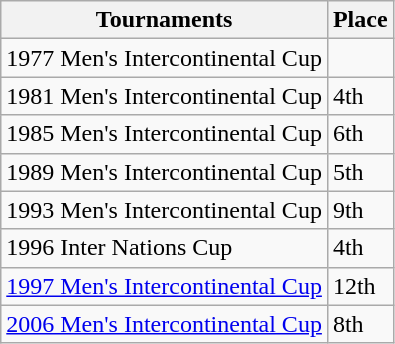<table class="wikitable collapsible">
<tr>
<th>Tournaments</th>
<th>Place</th>
</tr>
<tr>
<td>1977 Men's Intercontinental Cup</td>
<td></td>
</tr>
<tr>
<td>1981 Men's Intercontinental Cup</td>
<td>4th</td>
</tr>
<tr>
<td>1985 Men's Intercontinental Cup</td>
<td>6th</td>
</tr>
<tr>
<td>1989 Men's Intercontinental Cup</td>
<td>5th</td>
</tr>
<tr>
<td>1993 Men's Intercontinental Cup</td>
<td>9th</td>
</tr>
<tr>
<td>1996 Inter Nations Cup</td>
<td>4th</td>
</tr>
<tr>
<td><a href='#'>1997 Men's Intercontinental Cup</a></td>
<td>12th</td>
</tr>
<tr>
<td><a href='#'>2006 Men's Intercontinental Cup</a></td>
<td>8th</td>
</tr>
</table>
